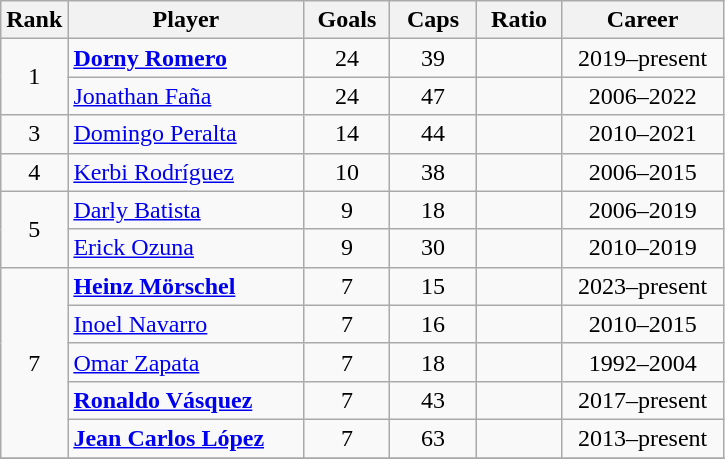<table class="wikitable sortable" style="text-align:center;">
<tr>
<th width=30px>Rank</th>
<th style="width:150px;">Player</th>
<th width=50px>Goals</th>
<th width=50px>Caps</th>
<th width=50px>Ratio</th>
<th style="width:100px;">Career</th>
</tr>
<tr>
<td rowspan=2>1</td>
<td style="text-align: left;"><strong><a href='#'>Dorny Romero</a></strong></td>
<td>24</td>
<td>39</td>
<td></td>
<td>2019–present</td>
</tr>
<tr>
<td style="text-align: left;"><a href='#'>Jonathan Faña</a></td>
<td>24</td>
<td>47</td>
<td></td>
<td>2006–2022</td>
</tr>
<tr>
<td>3</td>
<td style="text-align: left;"><a href='#'>Domingo Peralta</a></td>
<td>14</td>
<td>44</td>
<td></td>
<td>2010–2021</td>
</tr>
<tr>
<td>4</td>
<td style="text-align: left;"><a href='#'>Kerbi Rodríguez</a></td>
<td>10</td>
<td>38</td>
<td></td>
<td>2006–2015</td>
</tr>
<tr>
<td rowspan=2>5</td>
<td style="text-align: left;"><a href='#'>Darly Batista</a></td>
<td>9</td>
<td>18</td>
<td></td>
<td>2006–2019</td>
</tr>
<tr>
<td style="text-align: left;"><a href='#'>Erick Ozuna</a></td>
<td>9</td>
<td>30</td>
<td></td>
<td>2010–2019</td>
</tr>
<tr>
<td rowspan=5>7</td>
<td style="text-align: left;"><strong><a href='#'>Heinz Mörschel</a></strong></td>
<td>7</td>
<td>15</td>
<td></td>
<td>2023–present</td>
</tr>
<tr>
<td style="text-align: left;"><a href='#'>Inoel Navarro</a></td>
<td>7</td>
<td>16</td>
<td></td>
<td>2010–2015</td>
</tr>
<tr>
<td style="text-align: left;"><a href='#'>Omar Zapata</a></td>
<td>7</td>
<td>18</td>
<td></td>
<td>1992–2004</td>
</tr>
<tr>
<td style="text-align: left;"><strong><a href='#'>Ronaldo Vásquez</a></strong></td>
<td>7</td>
<td>43</td>
<td></td>
<td>2017–present</td>
</tr>
<tr>
<td style="text-align: left;"><strong><a href='#'>Jean Carlos López</a></strong></td>
<td>7</td>
<td>63</td>
<td></td>
<td>2013–present</td>
</tr>
<tr>
</tr>
</table>
